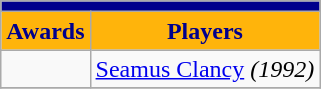<table class="wikitable" width=" %">
<tr style="text-align:center;background:#00008C; color:#FFB40B">
<td colspan="2"><a href='#'></a></td>
</tr>
<tr>
<th style = "background:#FFB40B; color:#00008C">Awards</th>
<th style = "background:#FFB40B; color:#00008C">Players</th>
</tr>
<tr>
<td></td>
<td><a href='#'>Seamus Clancy</a> <em>(1992)</em></td>
</tr>
<tr>
</tr>
</table>
